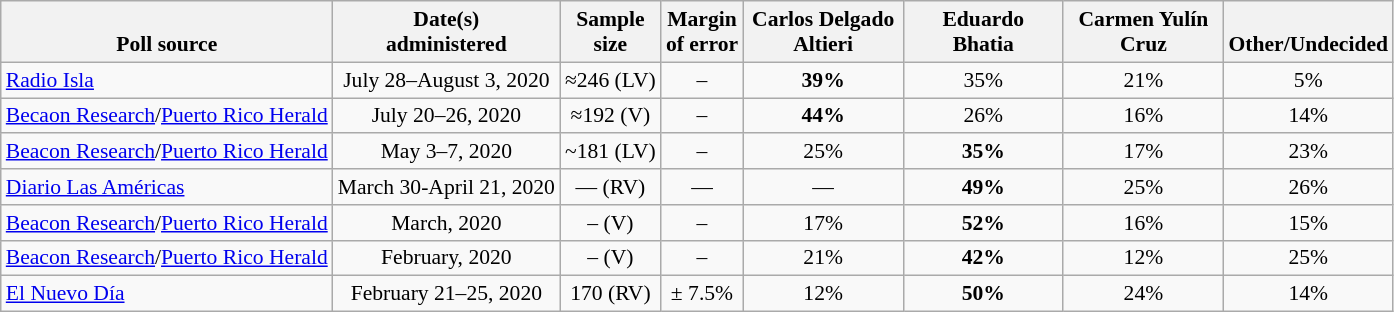<table class="wikitable" style="font-size:90%;text-align:center;">
<tr valign=bottom>
<th>Poll source</th>
<th>Date(s)<br>administered</th>
<th>Sample<br>size</th>
<th>Margin<br>of error</th>
<th style="width:100px;">Carlos Delgado Altieri</th>
<th style="width:100px;">Eduardo<br>Bhatia</th>
<th style="width:100px;">Carmen Yulín Cruz</th>
<th>Other/Undecided</th>
</tr>
<tr>
<td style="text-align:left;"><a href='#'>Radio Isla</a></td>
<td>July 28–August 3, 2020</td>
<td>≈246 (LV)</td>
<td>–</td>
<td><strong>39%</strong></td>
<td>35%</td>
<td>21%</td>
<td>5%</td>
</tr>
<tr>
<td style="text-align:left;"><a href='#'>Becaon Research</a>/<a href='#'>Puerto Rico Herald</a></td>
<td>July 20–26, 2020</td>
<td>≈192 (V)</td>
<td>–</td>
<td><strong>44%</strong></td>
<td>26%</td>
<td>16%</td>
<td>14%</td>
</tr>
<tr>
<td style="text-align:left;"><a href='#'>Beacon Research</a>/<a href='#'>Puerto Rico Herald</a></td>
<td>May 3–7, 2020</td>
<td>~181 (LV)</td>
<td>–</td>
<td>25%</td>
<td><strong>35%</strong></td>
<td>17%</td>
<td>23%</td>
</tr>
<tr>
<td style="text-align:left;"><a href='#'>Diario Las Américas</a></td>
<td>March 30-April 21, 2020</td>
<td>— (RV)</td>
<td>—</td>
<td>—</td>
<td><strong>49%</strong></td>
<td>25%</td>
<td>26%</td>
</tr>
<tr>
<td style="text-align:left;"><a href='#'>Beacon Research</a>/<a href='#'>Puerto Rico Herald</a></td>
<td>March, 2020</td>
<td>– (V)</td>
<td>–</td>
<td>17%</td>
<td><strong>52%</strong></td>
<td>16%</td>
<td>15%</td>
</tr>
<tr>
<td style="text-align:left;"><a href='#'>Beacon Research</a>/<a href='#'>Puerto Rico Herald</a></td>
<td>February, 2020</td>
<td>– (V)</td>
<td>–</td>
<td>21%</td>
<td><strong>42%</strong></td>
<td>12%</td>
<td>25%</td>
</tr>
<tr>
<td style="text-align:left;"><a href='#'>El Nuevo Día</a></td>
<td>February 21–25, 2020</td>
<td>170 (RV)</td>
<td>± 7.5%</td>
<td>12%</td>
<td><strong>50%</strong></td>
<td>24%</td>
<td>14%</td>
</tr>
</table>
